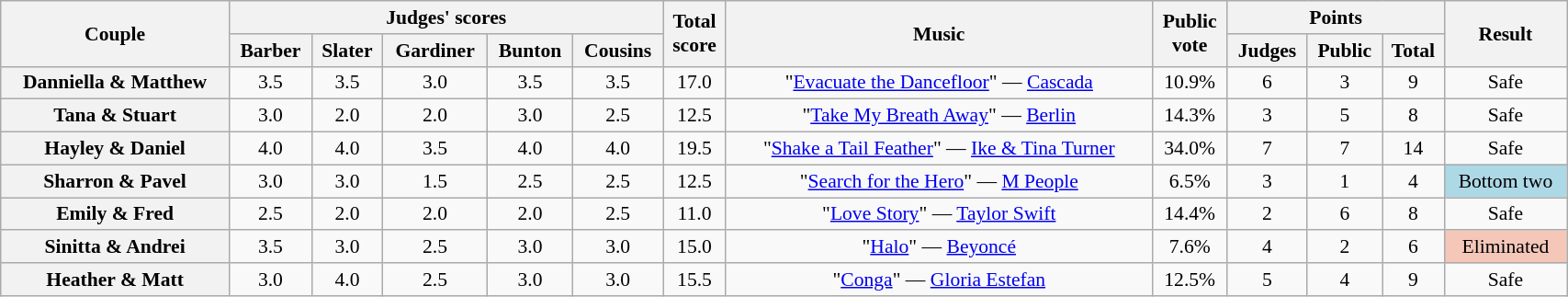<table class="wikitable sortable" style="text-align:center; font-size:90%; width:90%">
<tr>
<th scope="col" rowspan=2>Couple</th>
<th scope="col" colspan=5 class="unsortable">Judges' scores</th>
<th scope="col" rowspan=2>Total<br>score</th>
<th scope="col" rowspan=2 class="unsortable">Music</th>
<th scope="col" rowspan=2>Public<br>vote</th>
<th scope="col" colspan=3>Points</th>
<th scope="col" rowspan=2 class="unsortable">Result</th>
</tr>
<tr>
<th class="unsortable">Barber</th>
<th class="unsortable">Slater</th>
<th class="unsortable">Gardiner</th>
<th class="unsortable">Bunton</th>
<th class="unsortable">Cousins</th>
<th class="unsortable">Judges</th>
<th class="unsortable">Public</th>
<th>Total</th>
</tr>
<tr>
<th scope="row">Danniella & Matthew</th>
<td>3.5</td>
<td>3.5</td>
<td>3.0</td>
<td>3.5</td>
<td>3.5</td>
<td>17.0</td>
<td>"<a href='#'>Evacuate the Dancefloor</a>" — <a href='#'>Cascada</a></td>
<td>10.9%</td>
<td>6</td>
<td>3</td>
<td>9</td>
<td>Safe</td>
</tr>
<tr>
<th scope="row">Tana & Stuart</th>
<td>3.0</td>
<td>2.0</td>
<td>2.0</td>
<td>3.0</td>
<td>2.5</td>
<td>12.5</td>
<td>"<a href='#'>Take My Breath Away</a>" — <a href='#'>Berlin</a></td>
<td>14.3%</td>
<td>3</td>
<td>5</td>
<td>8</td>
<td>Safe</td>
</tr>
<tr>
<th scope="row">Hayley & Daniel</th>
<td>4.0</td>
<td>4.0</td>
<td>3.5</td>
<td>4.0</td>
<td>4.0</td>
<td>19.5</td>
<td>"<a href='#'>Shake a Tail Feather</a>" — <a href='#'>Ike & Tina Turner</a></td>
<td>34.0%</td>
<td>7</td>
<td>7</td>
<td>14</td>
<td>Safe</td>
</tr>
<tr>
<th scope="row">Sharron & Pavel</th>
<td>3.0</td>
<td>3.0</td>
<td>1.5</td>
<td>2.5</td>
<td>2.5</td>
<td>12.5</td>
<td>"<a href='#'>Search for the Hero</a>" — <a href='#'>M People</a></td>
<td>6.5%</td>
<td>3</td>
<td>1</td>
<td>4</td>
<td bgcolor=lightblue>Bottom two</td>
</tr>
<tr>
<th scope="row">Emily & Fred</th>
<td>2.5</td>
<td>2.0</td>
<td>2.0</td>
<td>2.0</td>
<td>2.5</td>
<td>11.0</td>
<td>"<a href='#'>Love Story</a>" — <a href='#'>Taylor Swift</a></td>
<td>14.4%</td>
<td>2</td>
<td>6</td>
<td>8</td>
<td>Safe</td>
</tr>
<tr>
<th scope="row">Sinitta & Andrei</th>
<td>3.5</td>
<td>3.0</td>
<td>2.5</td>
<td>3.0</td>
<td>3.0</td>
<td>15.0</td>
<td>"<a href='#'>Halo</a>" — <a href='#'>Beyoncé</a></td>
<td>7.6%</td>
<td>4</td>
<td>2</td>
<td>6</td>
<td bgcolor="f4c7b8">Eliminated</td>
</tr>
<tr>
<th scope="row">Heather & Matt</th>
<td>3.0</td>
<td>4.0</td>
<td>2.5</td>
<td>3.0</td>
<td>3.0</td>
<td>15.5</td>
<td>"<a href='#'>Conga</a>" — <a href='#'>Gloria Estefan</a></td>
<td>12.5%</td>
<td>5</td>
<td>4</td>
<td>9</td>
<td>Safe</td>
</tr>
</table>
